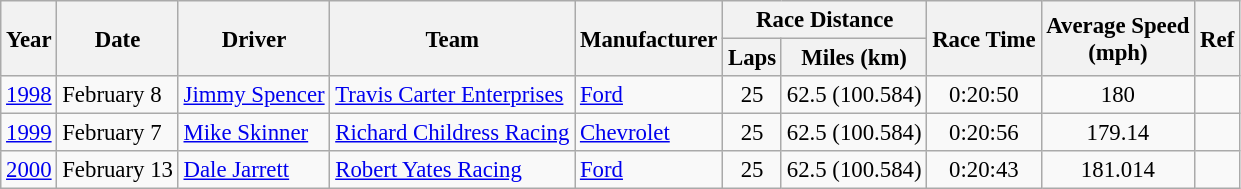<table class="wikitable" style="font-size: 95%;">
<tr>
<th rowspan="2">Year</th>
<th rowspan="2">Date</th>
<th rowspan="2">Driver</th>
<th rowspan="2">Team</th>
<th rowspan="2">Manufacturer</th>
<th colspan="2">Race Distance</th>
<th rowspan="2">Race Time</th>
<th rowspan="2">Average Speed<br>(mph)</th>
<th rowspan="2">Ref</th>
</tr>
<tr>
<th>Laps</th>
<th>Miles (km)</th>
</tr>
<tr>
<td><a href='#'>1998</a></td>
<td>February 8</td>
<td><a href='#'>Jimmy Spencer</a></td>
<td><a href='#'>Travis Carter Enterprises</a></td>
<td><a href='#'>Ford</a></td>
<td align="center">25</td>
<td align="center">62.5 (100.584)</td>
<td align="center">0:20:50</td>
<td align="center">180</td>
<td align="center"></td>
</tr>
<tr>
<td><a href='#'>1999</a></td>
<td>February 7</td>
<td><a href='#'>Mike Skinner</a></td>
<td><a href='#'>Richard Childress Racing</a></td>
<td><a href='#'>Chevrolet</a></td>
<td align="center">25</td>
<td align="center">62.5 (100.584)</td>
<td align="center">0:20:56</td>
<td align="center">179.14</td>
<td align="center"></td>
</tr>
<tr>
<td><a href='#'>2000</a></td>
<td>February 13</td>
<td><a href='#'>Dale Jarrett</a></td>
<td><a href='#'>Robert Yates Racing</a></td>
<td><a href='#'>Ford</a></td>
<td align="center">25</td>
<td align="center">62.5 (100.584)</td>
<td align="center">0:20:43</td>
<td align="center">181.014</td>
<td align="center"></td>
</tr>
</table>
